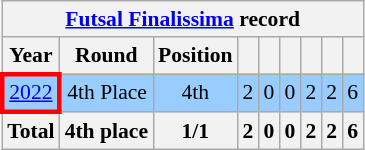<table class="wikitable" style="text-align: center;font-size:90%;">
<tr>
<th colspan=10><a href='#'>Futsal Finalissima</a> record</th>
</tr>
<tr>
<th>Year</th>
<th>Round</th>
<th>Position</th>
<th></th>
<th></th>
<th></th>
<th></th>
<th></th>
<th></th>
</tr>
<tr bgcolor=9acdff>
<td style="border: 3px solid red"> <a href='#'>2022</a></td>
<td>4th Place</td>
<td>4th</td>
<td>2</td>
<td>0</td>
<td>0</td>
<td>2</td>
<td>2</td>
<td>6</td>
</tr>
<tr>
<th><strong>Total</strong></th>
<th><strong>4th place</strong></th>
<th>1/1</th>
<th>2</th>
<th>0</th>
<th>0</th>
<th>2</th>
<th>2</th>
<th>6</th>
</tr>
</table>
